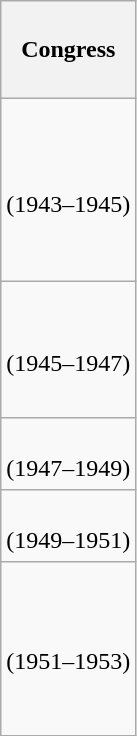<table class="wikitable" style="float:left; margin:0; margin-right:-0.5px; margin-top:14px; text-align:center;">
<tr style="white-space:nowrap; height:4.08em;">
<th>Congress</th>
</tr>
<tr style="white-space:nowrap; height:7.6em;">
<td><strong></strong><br>(1943–1945)</td>
</tr>
<tr style="white-space:nowrap; height:5.72em">
<td><strong></strong><br>(1945–1947)</td>
</tr>
<tr style="white-space:nowrap; height:3em">
<td><strong></strong><br>(1947–1949)</td>
</tr>
<tr style="white-space:nowrap; height:3em">
<td><strong></strong><br>(1949–1951)</td>
</tr>
<tr style="white-space:nowrap; height:7.2em">
<td><strong></strong><br>(1951–1953)</td>
</tr>
</table>
